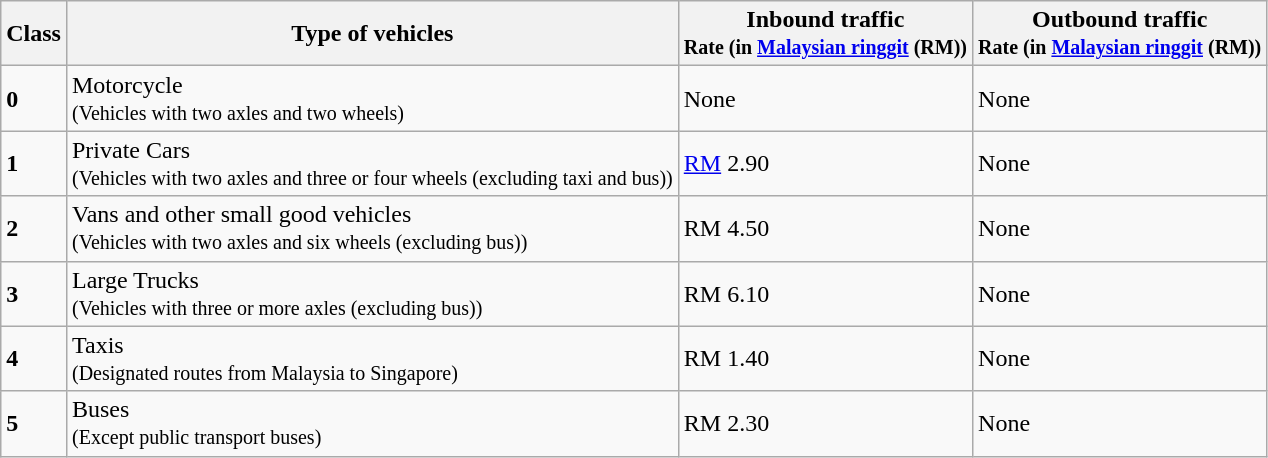<table class="wikitable">
<tr>
<th>Class</th>
<th>Type of vehicles</th>
<th>Inbound traffic<br><small>Rate (in <a href='#'>Malaysian ringgit</a> (RM))</small></th>
<th>Outbound traffic<br><small>Rate (in <a href='#'>Malaysian ringgit</a> (RM))</small></th>
</tr>
<tr>
<td><strong>0</strong></td>
<td>Motorcycle<br><small>(Vehicles with two axles and two wheels)</small></td>
<td>None</td>
<td>None</td>
</tr>
<tr>
<td><strong>1</strong></td>
<td>Private Cars<br><small>(Vehicles with two axles and three or four wheels (excluding taxi and bus))</small></td>
<td><a href='#'>RM</a> 2.90</td>
<td>None</td>
</tr>
<tr>
<td><strong>2</strong></td>
<td>Vans and other small good vehicles<br><small>(Vehicles with two axles and six wheels (excluding bus))</small></td>
<td>RM 4.50</td>
<td>None</td>
</tr>
<tr>
<td><strong>3</strong></td>
<td>Large Trucks<br><small>(Vehicles with three or more axles (excluding bus))</small></td>
<td>RM 6.10</td>
<td>None</td>
</tr>
<tr>
<td><strong>4</strong></td>
<td>Taxis<br><small>(Designated routes from Malaysia to Singapore)</small></td>
<td>RM 1.40</td>
<td>None</td>
</tr>
<tr>
<td><strong>5</strong></td>
<td>Buses<br><small>(Except public transport buses)</small></td>
<td>RM 2.30</td>
<td>None</td>
</tr>
</table>
